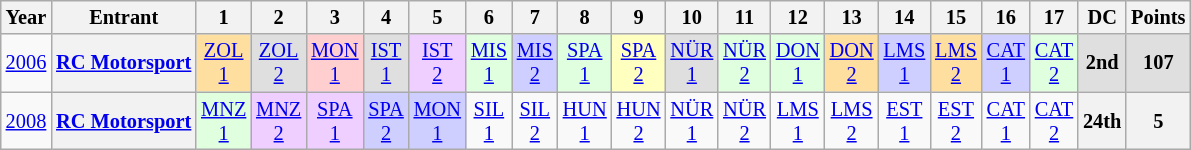<table class="wikitable" style="text-align:center; font-size:85%">
<tr>
<th>Year</th>
<th>Entrant</th>
<th>1</th>
<th>2</th>
<th>3</th>
<th>4</th>
<th>5</th>
<th>6</th>
<th>7</th>
<th>8</th>
<th>9</th>
<th>10</th>
<th>11</th>
<th>12</th>
<th>13</th>
<th>14</th>
<th>15</th>
<th>16</th>
<th>17</th>
<th>DC</th>
<th>Points</th>
</tr>
<tr>
<td><a href='#'>2006</a></td>
<th nowrap><a href='#'>RC Motorsport</a></th>
<td style="background:#FFDF9F;"><a href='#'>ZOL<br>1</a><br></td>
<td style="background:#DFDFDF;"><a href='#'>ZOL<br>2</a><br></td>
<td style="background:#FFCFCF;"><a href='#'>MON<br>1</a><br></td>
<td style="background:#DFDFDF;"><a href='#'>IST<br>1</a><br></td>
<td style="background:#EFCFFF;"><a href='#'>IST<br>2</a><br></td>
<td style="background:#DFFFDF;"><a href='#'>MIS<br>1</a><br></td>
<td style="background:#CFCFFF;"><a href='#'>MIS<br>2</a><br></td>
<td style="background:#DFFFDF;"><a href='#'>SPA<br>1</a><br></td>
<td style="background:#FFFFBF;"><a href='#'>SPA<br>2</a><br></td>
<td style="background:#DFDFDF;"><a href='#'>NÜR<br>1</a><br></td>
<td style="background:#DFFFDF;"><a href='#'>NÜR<br>2</a><br></td>
<td style="background:#DFFFDF;"><a href='#'>DON<br>1</a><br></td>
<td style="background:#FFDF9F;"><a href='#'>DON<br>2</a><br></td>
<td style="background:#CFCFFF;"><a href='#'>LMS<br>1</a><br></td>
<td style="background:#FFDF9F;"><a href='#'>LMS<br>2</a><br></td>
<td style="background:#CFCFFF;"><a href='#'>CAT<br>1</a><br></td>
<td style="background:#DFFFDF;"><a href='#'>CAT<br>2</a><br></td>
<td style="background:#DFDFDF;"><strong>2nd</strong></td>
<td style="background:#DFDFDF;"><strong>107</strong></td>
</tr>
<tr>
<td><a href='#'>2008</a></td>
<th nowrap><a href='#'>RC Motorsport</a></th>
<td style="background:#DFFFDF;"><a href='#'>MNZ<br>1</a><br></td>
<td style="background:#EFCFFF;"><a href='#'>MNZ<br>2</a><br></td>
<td style="background:#EFCFFF;"><a href='#'>SPA<br>1</a><br></td>
<td style="background:#CFCFFF;"><a href='#'>SPA<br>2</a><br></td>
<td style="background:#CFCFFF;"><a href='#'>MON<br>1</a><br></td>
<td><a href='#'>SIL<br>1</a></td>
<td><a href='#'>SIL<br>2</a></td>
<td><a href='#'>HUN<br>1</a></td>
<td><a href='#'>HUN<br>2</a></td>
<td><a href='#'>NÜR<br>1</a></td>
<td><a href='#'>NÜR<br>2</a></td>
<td><a href='#'>LMS<br>1</a></td>
<td><a href='#'>LMS<br>2</a></td>
<td><a href='#'>EST<br>1</a></td>
<td><a href='#'>EST<br>2</a></td>
<td><a href='#'>CAT<br>1</a></td>
<td><a href='#'>CAT<br>2</a></td>
<th>24th</th>
<th>5</th>
</tr>
</table>
